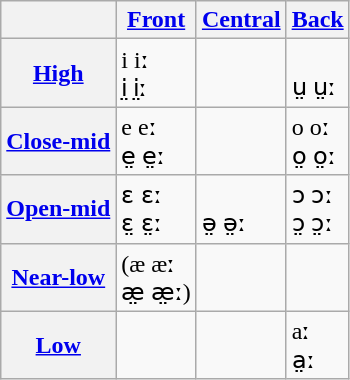<table class="wikitable IPA">
<tr>
<th></th>
<th><a href='#'>Front</a></th>
<th><a href='#'>Central</a></th>
<th><a href='#'>Back</a></th>
</tr>
<tr>
<th><a href='#'>High</a></th>
<td>i iː <br>i̤ i̤ː</td>
<td></td>
<td><br>ṳ ṳː</td>
</tr>
<tr>
<th><a href='#'>Close-mid</a></th>
<td>e eː <br>e̤ e̤ː</td>
<td></td>
<td>o oː <br>o̤ o̤ː</td>
</tr>
<tr>
<th><a href='#'>Open-mid</a></th>
<td>ɛ ɛː <br>ɛ̤ ɛ̤ː</td>
<td><br>ə̤ ə̤ː</td>
<td>ɔ ɔː <br>ɔ̤ ɔ̤ː</td>
</tr>
<tr>
<th><a href='#'>Near-low</a></th>
<td>(æ æː <br>æ̤ æ̤ː)</td>
<td></td>
<td></td>
</tr>
<tr>
<th><a href='#'>Low</a></th>
<td></td>
<td></td>
<td>aː <br>a̤ː</td>
</tr>
</table>
